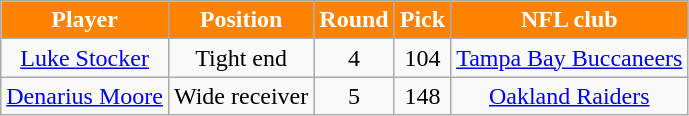<table class="wikitable">
<tr>
<th style="background:#FF8200;color:#FFFFFF;">Player</th>
<th style="background:#FF8200;color:#FFFFFF;">Position</th>
<th style="background:#FF8200;color:#FFFFFF;">Round</th>
<th style="background:#FF8200;color:#FFFFFF;">Pick</th>
<th style="background:#FF8200;color:#FFFFFF;">NFL club</th>
</tr>
<tr align="center">
<td><a href='#'>Luke Stocker</a></td>
<td>Tight end</td>
<td>4</td>
<td>104</td>
<td><a href='#'>Tampa Bay Buccaneers</a></td>
</tr>
<tr align="center">
<td><a href='#'>Denarius Moore</a></td>
<td>Wide receiver</td>
<td>5</td>
<td>148</td>
<td><a href='#'>Oakland Raiders</a></td>
</tr>
</table>
